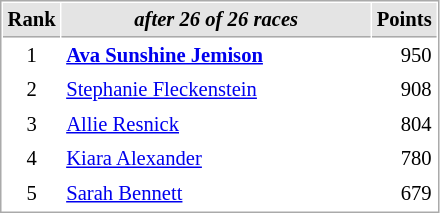<table cellspacing="1" cellpadding="3" style="border:1px solid #aaa; font-size:86%;">
<tr style="background:#e4e4e4;">
<th style="border-bottom:1px solid #aaa; width:10px;">Rank</th>
<th style="border-bottom:1px solid #aaa; width:200px; white-space:nowrap;"><em>after 26 of 26 races</em></th>
<th style="border-bottom:1px solid #aaa; width:20px;">Points</th>
</tr>
<tr>
<td style="text-align:center;">1</td>
<td> <strong><a href='#'>Ava Sunshine Jemison</a></strong></td>
<td align="right">950</td>
</tr>
<tr>
<td style="text-align:center;">2</td>
<td> <a href='#'>Stephanie Fleckenstein</a></td>
<td align="right">908</td>
</tr>
<tr>
<td style="text-align:center;">3</td>
<td> <a href='#'>Allie Resnick</a></td>
<td align="right">804</td>
</tr>
<tr>
<td style="text-align:center;">4</td>
<td> <a href='#'>Kiara Alexander</a></td>
<td align="right">780</td>
</tr>
<tr>
<td style="text-align:center;">5</td>
<td> <a href='#'>Sarah Bennett</a></td>
<td align="right">679</td>
</tr>
</table>
